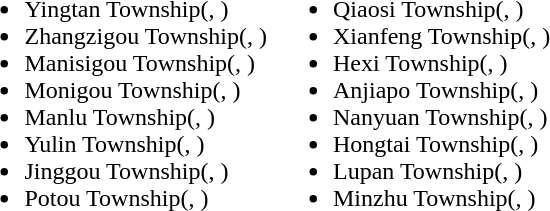<table>
<tr>
<td valign="top"><br><ul><li>Yingtan Township(, )</li><li>Zhangzigou Township(, )</li><li>Manisigou Township(, )</li><li>Monigou Township(, )</li><li>Manlu Township(, )</li><li>Yulin Township(, )</li><li>Jinggou Township(, )</li><li>Potou Township(, )</li></ul></td>
<td valign="top"><br><ul><li>Qiaosi Township(, )</li><li>Xianfeng Township(, )</li><li>Hexi Township(, )</li><li>Anjiapo Township(, )</li><li>Nanyuan Township(, )</li><li>Hongtai Township(, )</li><li>Lupan Township(, )</li><li>Minzhu Township(, )</li></ul></td>
</tr>
</table>
